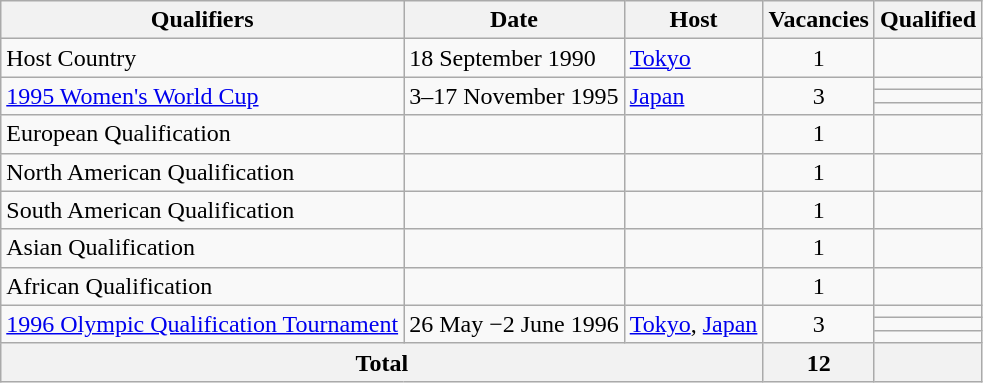<table class="wikitable">
<tr>
<th>Qualifiers</th>
<th>Date</th>
<th>Host</th>
<th>Vacancies</th>
<th>Qualified</th>
</tr>
<tr>
<td>Host Country</td>
<td>18 September 1990</td>
<td> <a href='#'>Tokyo</a></td>
<td align="center">1</td>
<td></td>
</tr>
<tr>
<td rowspan=3><a href='#'>1995 Women's World Cup</a></td>
<td rowspan=3>3–17 November 1995</td>
<td rowspan=3> <a href='#'>Japan</a></td>
<td align="center" rowspan=3>3</td>
<td></td>
</tr>
<tr>
<td></td>
</tr>
<tr>
<td></td>
</tr>
<tr>
<td>European Qualification</td>
<td></td>
<td></td>
<td align="center">1</td>
<td></td>
</tr>
<tr>
<td>North American Qualification</td>
<td></td>
<td></td>
<td align="center">1</td>
<td></td>
</tr>
<tr>
<td>South American Qualification</td>
<td></td>
<td></td>
<td align="center">1</td>
<td></td>
</tr>
<tr>
<td>Asian Qualification</td>
<td></td>
<td></td>
<td align="center">1</td>
<td></td>
</tr>
<tr>
<td>African Qualification </td>
<td></td>
<td></td>
<td align="center">1</td>
<td></td>
</tr>
<tr>
<td rowspan=3><a href='#'>1996 Olympic Qualification Tournament</a></td>
<td rowspan=3>26 May −2 June 1996</td>
<td rowspan=3> <a href='#'>Tokyo</a>, <a href='#'>Japan</a></td>
<td align="center" rowspan=3>3</td>
<td></td>
</tr>
<tr>
<td></td>
</tr>
<tr>
<td></td>
</tr>
<tr>
<th colspan="3">Total</th>
<th>12</th>
<th></th>
</tr>
</table>
